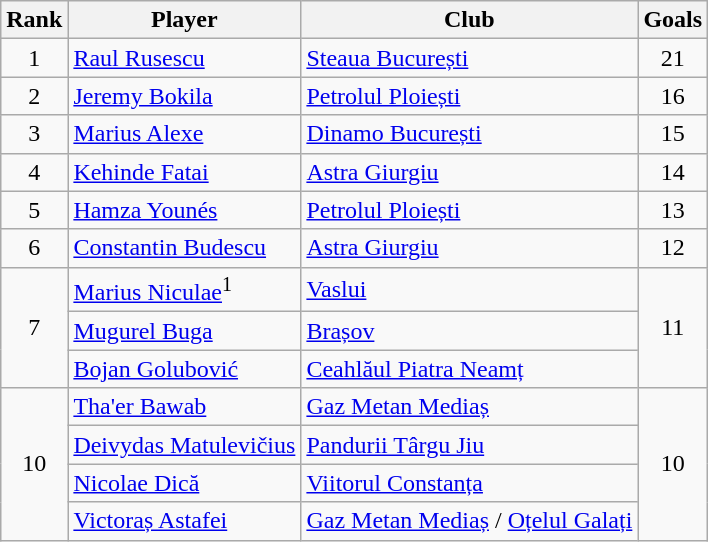<table class="wikitable sortable" style="text-align:center">
<tr>
<th>Rank</th>
<th>Player</th>
<th>Club</th>
<th>Goals</th>
</tr>
<tr>
<td>1</td>
<td align="left"> <a href='#'>Raul Rusescu</a></td>
<td align="left"><a href='#'>Steaua București</a></td>
<td align=center>21</td>
</tr>
<tr>
<td>2</td>
<td align="left"> <a href='#'>Jeremy Bokila</a></td>
<td align="left"><a href='#'>Petrolul Ploiești</a></td>
<td align=center>16</td>
</tr>
<tr>
<td>3</td>
<td align="left"> <a href='#'>Marius Alexe</a></td>
<td align="left"><a href='#'>Dinamo București</a></td>
<td align=center>15</td>
</tr>
<tr>
<td>4</td>
<td align="left"> <a href='#'>Kehinde Fatai</a></td>
<td align="left"><a href='#'>Astra Giurgiu</a></td>
<td align=center>14</td>
</tr>
<tr>
<td>5</td>
<td align="left"> <a href='#'>Hamza Younés</a></td>
<td align="left"><a href='#'>Petrolul Ploiești</a></td>
<td align=center>13</td>
</tr>
<tr>
<td>6</td>
<td align="left"> <a href='#'>Constantin Budescu</a></td>
<td align="left"><a href='#'>Astra Giurgiu</a></td>
<td align=center>12</td>
</tr>
<tr>
<td rowspan="3">7</td>
<td align="left"> <a href='#'>Marius Niculae</a><sup>1</sup></td>
<td align="left"><a href='#'>Vaslui</a></td>
<td rowspan="3">11</td>
</tr>
<tr>
<td align="left"> <a href='#'>Mugurel Buga</a></td>
<td align="left"><a href='#'>Brașov</a></td>
</tr>
<tr>
<td align="left"> <a href='#'>Bojan Golubović</a></td>
<td align="left"><a href='#'>Ceahlăul Piatra Neamț</a></td>
</tr>
<tr>
<td rowspan="4">10</td>
<td align="left"> <a href='#'>Tha'er Bawab</a></td>
<td align="left"><a href='#'>Gaz Metan Mediaș</a></td>
<td rowspan="4">10</td>
</tr>
<tr>
<td align="left"> <a href='#'>Deivydas Matulevičius</a></td>
<td align="left"><a href='#'>Pandurii Târgu Jiu</a></td>
</tr>
<tr>
<td align="left"> <a href='#'>Nicolae Dică</a></td>
<td align="left"><a href='#'>Viitorul Constanța</a></td>
</tr>
<tr>
<td align="left"> <a href='#'>Victoraș Astafei</a></td>
<td align="left"><a href='#'>Gaz Metan Mediaș</a> / <a href='#'>Oțelul Galați</a></td>
</tr>
</table>
